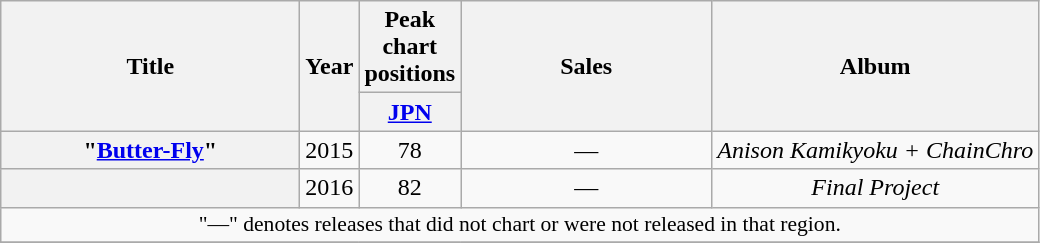<table class="wikitable plainrowheaders" style="text-align:center;">
<tr>
<th rowspan="2" style="width:12em;">Title</th>
<th rowspan="2">Year</th>
<th colspan="1">Peak chart positions</th>
<th rowspan="2" style="width:10em;">Sales</th>
<th rowspan="2">Album</th>
</tr>
<tr>
<th width="30"><a href='#'>JPN</a></th>
</tr>
<tr>
<th scope="row">"<a href='#'>Butter-Fly</a>"</th>
<td>2015</td>
<td>78</td>
<td>—</td>
<td><em>Anison Kamikyoku + ChainChro</em></td>
</tr>
<tr>
<th scope="row"></th>
<td>2016</td>
<td>82</td>
<td>—</td>
<td><em>Final Project</em></td>
</tr>
<tr>
<td colspan="5" style="font-size:90%;">"—" denotes releases that did not chart or were not released in that region.</td>
</tr>
<tr>
</tr>
</table>
